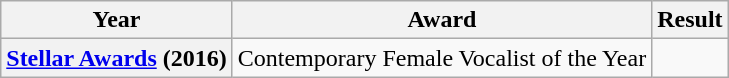<table class="wikitable">
<tr>
<th>Year</th>
<th>Award</th>
<th>Result</th>
</tr>
<tr>
<th><a href='#'>Stellar Awards</a> (2016)</th>
<td>Contemporary Female Vocalist of the Year</td>
<td></td>
</tr>
</table>
